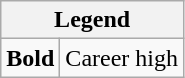<table class="wikitable mw-collapsible mw-collapsed">
<tr>
<th colspan="2">Legend</th>
</tr>
<tr>
<td><strong>Bold</strong></td>
<td>Career high</td>
</tr>
</table>
